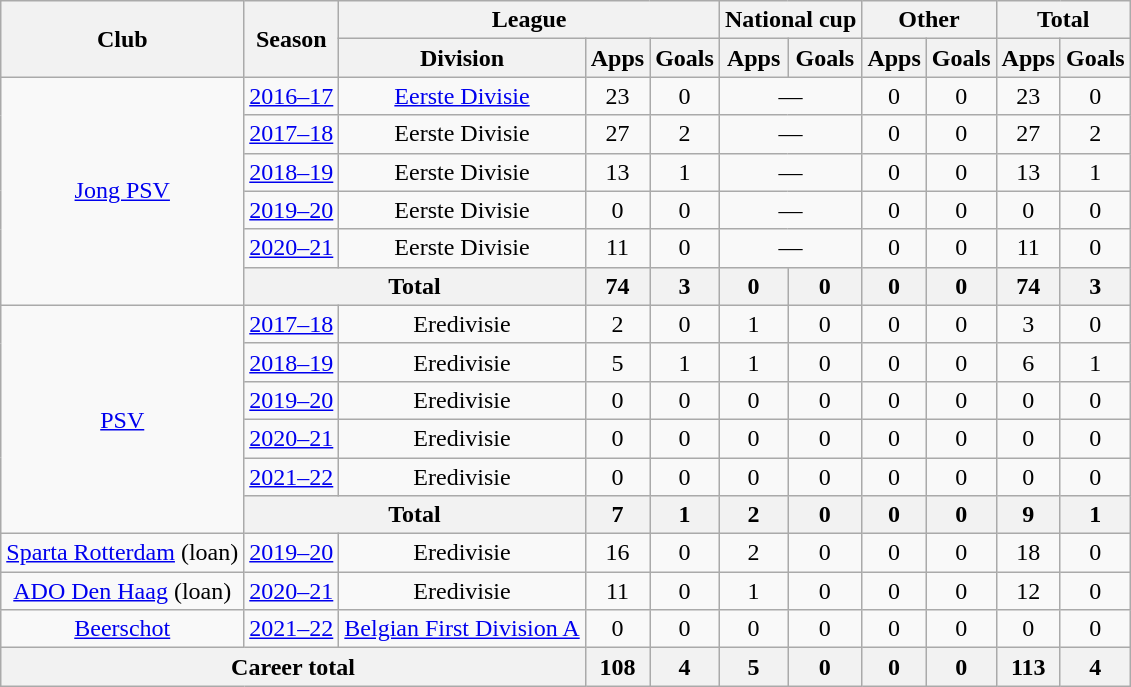<table class="wikitable" style="text-align: center;">
<tr>
<th rowspan="2">Club</th>
<th rowspan="2">Season</th>
<th colspan="3">League</th>
<th colspan="2">National cup</th>
<th colspan="2">Other</th>
<th colspan="2">Total</th>
</tr>
<tr>
<th>Division</th>
<th>Apps</th>
<th>Goals</th>
<th>Apps</th>
<th>Goals</th>
<th>Apps</th>
<th>Goals</th>
<th>Apps</th>
<th>Goals</th>
</tr>
<tr>
<td rowspan="6"><a href='#'>Jong PSV</a></td>
<td><a href='#'>2016–17</a></td>
<td><a href='#'>Eerste Divisie</a></td>
<td>23</td>
<td>0</td>
<td colspan="2">—</td>
<td>0</td>
<td>0</td>
<td>23</td>
<td>0</td>
</tr>
<tr>
<td><a href='#'>2017–18</a></td>
<td>Eerste Divisie</td>
<td>27</td>
<td>2</td>
<td colspan="2">—</td>
<td>0</td>
<td>0</td>
<td>27</td>
<td>2</td>
</tr>
<tr>
<td><a href='#'>2018–19</a></td>
<td>Eerste Divisie</td>
<td>13</td>
<td>1</td>
<td colspan="2">—</td>
<td>0</td>
<td>0</td>
<td>13</td>
<td>1</td>
</tr>
<tr>
<td><a href='#'>2019–20</a></td>
<td>Eerste Divisie</td>
<td>0</td>
<td>0</td>
<td colspan="2">—</td>
<td>0</td>
<td>0</td>
<td>0</td>
<td>0</td>
</tr>
<tr>
<td><a href='#'>2020–21</a></td>
<td>Eerste Divisie</td>
<td>11</td>
<td>0</td>
<td colspan="2">—</td>
<td>0</td>
<td>0</td>
<td>11</td>
<td>0</td>
</tr>
<tr>
<th colspan="2">Total</th>
<th>74</th>
<th>3</th>
<th>0</th>
<th>0</th>
<th>0</th>
<th>0</th>
<th>74</th>
<th>3</th>
</tr>
<tr>
<td rowspan="6"><a href='#'>PSV</a></td>
<td><a href='#'>2017–18</a></td>
<td>Eredivisie</td>
<td>2</td>
<td>0</td>
<td>1</td>
<td>0</td>
<td>0</td>
<td>0</td>
<td>3</td>
<td>0</td>
</tr>
<tr>
<td><a href='#'>2018–19</a></td>
<td>Eredivisie</td>
<td>5</td>
<td>1</td>
<td>1</td>
<td>0</td>
<td>0</td>
<td>0</td>
<td>6</td>
<td>1</td>
</tr>
<tr>
<td><a href='#'>2019–20</a></td>
<td>Eredivisie</td>
<td>0</td>
<td>0</td>
<td>0</td>
<td>0</td>
<td>0</td>
<td>0</td>
<td>0</td>
<td>0</td>
</tr>
<tr>
<td><a href='#'>2020–21</a></td>
<td>Eredivisie</td>
<td>0</td>
<td>0</td>
<td>0</td>
<td>0</td>
<td>0</td>
<td>0</td>
<td>0</td>
<td>0</td>
</tr>
<tr>
<td><a href='#'>2021–22</a></td>
<td>Eredivisie</td>
<td>0</td>
<td>0</td>
<td>0</td>
<td>0</td>
<td>0</td>
<td>0</td>
<td>0</td>
<td>0</td>
</tr>
<tr>
<th colspan="2">Total</th>
<th>7</th>
<th>1</th>
<th>2</th>
<th>0</th>
<th>0</th>
<th>0</th>
<th>9</th>
<th>1</th>
</tr>
<tr>
<td><a href='#'>Sparta Rotterdam</a> (loan)</td>
<td><a href='#'>2019–20</a></td>
<td>Eredivisie</td>
<td>16</td>
<td>0</td>
<td>2</td>
<td>0</td>
<td>0</td>
<td>0</td>
<td>18</td>
<td>0</td>
</tr>
<tr>
<td><a href='#'>ADO Den Haag</a> (loan)</td>
<td><a href='#'>2020–21</a></td>
<td>Eredivisie</td>
<td>11</td>
<td>0</td>
<td>1</td>
<td>0</td>
<td>0</td>
<td>0</td>
<td>12</td>
<td>0</td>
</tr>
<tr>
<td><a href='#'>Beerschot</a></td>
<td><a href='#'>2021–22</a></td>
<td><a href='#'>Belgian First Division A</a></td>
<td>0</td>
<td>0</td>
<td>0</td>
<td>0</td>
<td>0</td>
<td>0</td>
<td>0</td>
<td>0</td>
</tr>
<tr>
<th colspan="3">Career total</th>
<th>108</th>
<th>4</th>
<th>5</th>
<th>0</th>
<th>0</th>
<th>0</th>
<th>113</th>
<th>4</th>
</tr>
</table>
